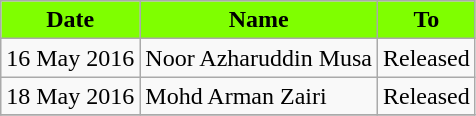<table class="wikitable sortable">
<tr>
<th style="background:#7FFF00; color:black;">Date</th>
<th style="background:#7FFF00; color:black;">Name</th>
<th style="background:#7FFF00; color:black;">To</th>
</tr>
<tr>
<td>16 May 2016</td>
<td> Noor Azharuddin Musa</td>
<td>Released</td>
</tr>
<tr>
<td>18 May 2016</td>
<td> Mohd Arman Zairi</td>
<td>Released</td>
</tr>
<tr>
</tr>
</table>
